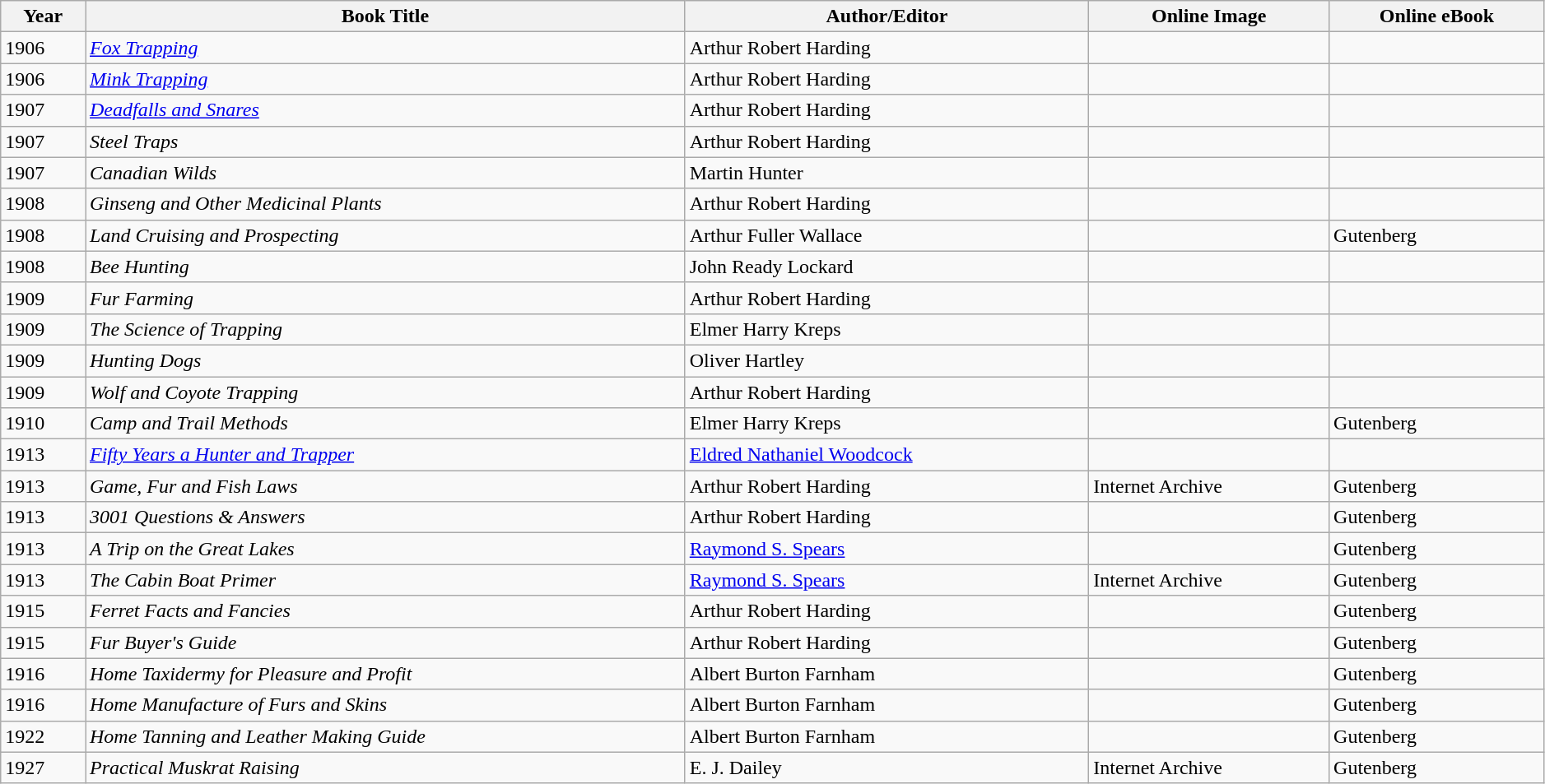<table class="wikitable" width=99%>
<tr>
<th>Year</th>
<th>Book Title</th>
<th>Author/Editor</th>
<th>Online Image</th>
<th>Online eBook</th>
</tr>
<tr>
<td>1906</td>
<td><em><a href='#'>Fox Trapping</a></em></td>
<td>Arthur Robert Harding</td>
<td></td>
<td></td>
</tr>
<tr>
<td>1906</td>
<td><em><a href='#'>Mink Trapping</a></em></td>
<td>Arthur Robert Harding</td>
<td></td>
<td></td>
</tr>
<tr>
<td>1907</td>
<td><em><a href='#'>Deadfalls and Snares</a></em></td>
<td>Arthur Robert Harding</td>
<td></td>
<td></td>
</tr>
<tr>
<td>1907</td>
<td><em>Steel Traps</em></td>
<td>Arthur Robert Harding</td>
<td></td>
<td></td>
</tr>
<tr>
<td>1907</td>
<td><em>Canadian Wilds</em></td>
<td>Martin Hunter</td>
<td></td>
<td></td>
</tr>
<tr>
<td>1908</td>
<td><em>Ginseng and Other Medicinal Plants</em></td>
<td>Arthur Robert Harding</td>
<td></td>
<td></td>
</tr>
<tr>
<td>1908</td>
<td><em>Land Cruising and Prospecting</em></td>
<td>Arthur Fuller Wallace</td>
<td></td>
<td>Gutenberg</td>
</tr>
<tr>
<td>1908</td>
<td><em>Bee Hunting</em></td>
<td>John Ready Lockard</td>
<td></td>
<td></td>
</tr>
<tr>
<td>1909</td>
<td><em>Fur Farming</em></td>
<td>Arthur Robert Harding</td>
<td></td>
<td></td>
</tr>
<tr>
<td>1909</td>
<td><em>The Science of Trapping</em></td>
<td>Elmer Harry Kreps</td>
<td></td>
<td></td>
</tr>
<tr>
<td>1909</td>
<td><em>Hunting Dogs</em></td>
<td>Oliver Hartley</td>
<td></td>
<td></td>
</tr>
<tr>
<td>1909</td>
<td><em>Wolf and Coyote Trapping</em></td>
<td>Arthur Robert Harding</td>
<td></td>
<td></td>
</tr>
<tr>
<td>1910</td>
<td><em>Camp and Trail Methods</em></td>
<td>Elmer Harry Kreps</td>
<td></td>
<td>Gutenberg</td>
</tr>
<tr>
<td>1913</td>
<td><em><a href='#'>Fifty Years a Hunter and Trapper</a></em></td>
<td><a href='#'>Eldred Nathaniel Woodcock</a></td>
<td></td>
<td></td>
</tr>
<tr>
<td>1913</td>
<td><em>Game, Fur and Fish Laws</em></td>
<td>Arthur Robert Harding</td>
<td>Internet Archive</td>
<td>Gutenberg</td>
</tr>
<tr>
<td>1913</td>
<td><em>3001 Questions & Answers</em></td>
<td>Arthur Robert Harding</td>
<td></td>
<td>Gutenberg</td>
</tr>
<tr>
<td>1913</td>
<td><em>A Trip on the Great Lakes</em></td>
<td><a href='#'>Raymond S. Spears</a></td>
<td></td>
<td>Gutenberg</td>
</tr>
<tr>
<td>1913</td>
<td><em>The Cabin Boat Primer</em></td>
<td><a href='#'>Raymond S. Spears</a></td>
<td>Internet Archive</td>
<td>Gutenberg</td>
</tr>
<tr>
<td>1915</td>
<td><em>Ferret Facts and Fancies</em></td>
<td>Arthur Robert Harding</td>
<td></td>
<td>Gutenberg</td>
</tr>
<tr>
<td>1915</td>
<td><em>Fur Buyer's Guide</em></td>
<td>Arthur Robert Harding</td>
<td></td>
<td>Gutenberg</td>
</tr>
<tr>
<td>1916</td>
<td><em>Home Taxidermy for Pleasure and Profit</em></td>
<td>Albert Burton Farnham</td>
<td></td>
<td>Gutenberg</td>
</tr>
<tr>
<td>1916</td>
<td><em>Home Manufacture of Furs and Skins</em></td>
<td>Albert Burton Farnham</td>
<td></td>
<td>Gutenberg</td>
</tr>
<tr>
<td>1922</td>
<td><em>Home Tanning and Leather Making Guide</em></td>
<td>Albert Burton Farnham</td>
<td></td>
<td>Gutenberg</td>
</tr>
<tr>
<td>1927</td>
<td><em>Practical Muskrat Raising</em></td>
<td>E. J. Dailey</td>
<td>Internet Archive</td>
<td>Gutenberg</td>
</tr>
</table>
